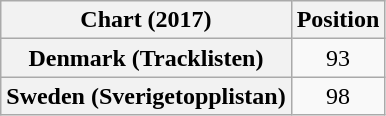<table class="wikitable plainrowheaders" style="text-align:center">
<tr>
<th>Chart (2017)</th>
<th>Position</th>
</tr>
<tr>
<th scope="row">Denmark (Tracklisten)</th>
<td>93</td>
</tr>
<tr>
<th scope="row">Sweden (Sverigetopplistan)</th>
<td>98</td>
</tr>
</table>
